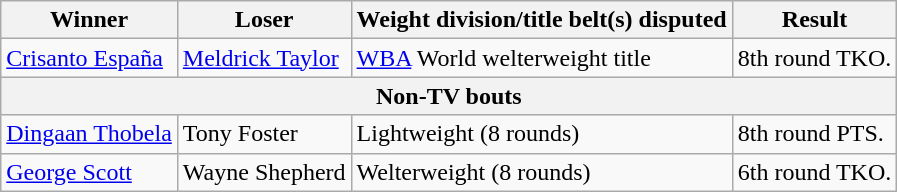<table class=wikitable>
<tr>
<th>Winner</th>
<th>Loser</th>
<th>Weight division/title belt(s) disputed</th>
<th>Result</th>
</tr>
<tr>
<td> <a href='#'>Crisanto España</a></td>
<td> <a href='#'>Meldrick Taylor</a></td>
<td><a href='#'>WBA</a> World welterweight title</td>
<td>8th round TKO.</td>
</tr>
<tr>
<th colspan=4>Non-TV bouts</th>
</tr>
<tr>
<td> <a href='#'>Dingaan Thobela</a></td>
<td> Tony Foster</td>
<td>Lightweight (8 rounds)</td>
<td>8th round PTS.</td>
</tr>
<tr>
<td> <a href='#'>George Scott</a></td>
<td> Wayne Shepherd</td>
<td>Welterweight  (8 rounds)</td>
<td>6th round TKO.</td>
</tr>
</table>
